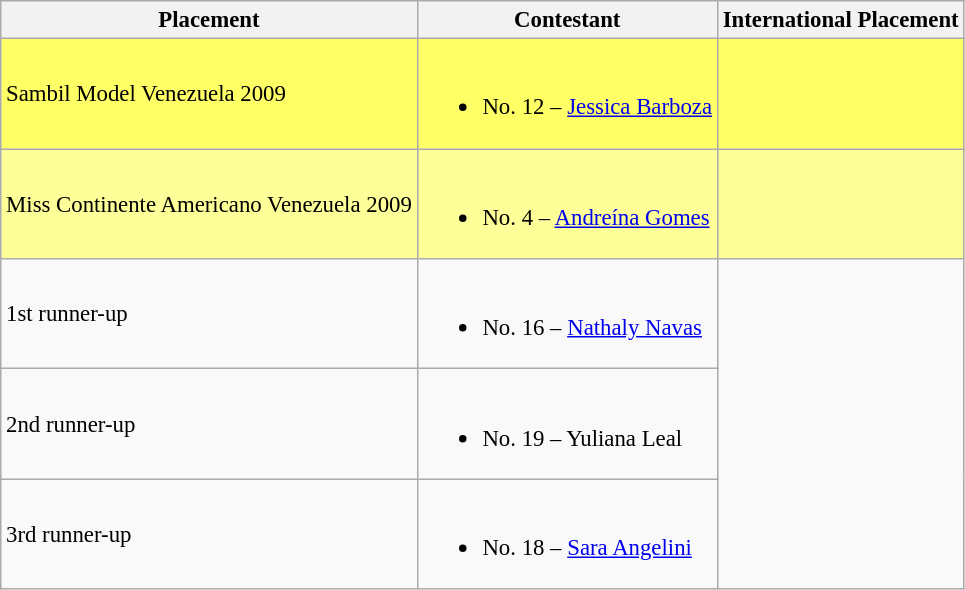<table class="wikitable sortable" style="font-size: 95%;">
<tr>
<th>Placement</th>
<th>Contestant</th>
<th>International Placement</th>
</tr>
<tr style="background:#FFFF66;">
<td>Sambil Model Venezuela 2009<br></td>
<td><br><ul><li>No. 12 – <a href='#'>Jessica Barboza</a></li></ul></td>
<td></td>
</tr>
<tr style="background:#FFFF99;">
<td>Miss Continente Americano Venezuela 2009</td>
<td><br><ul><li>No. 4 – <a href='#'>Andreína Gomes</a></li></ul></td>
<td></td>
</tr>
<tr>
<td>1st runner-up</td>
<td><br><ul><li>No. 16 – <a href='#'>Nathaly Navas</a></li></ul></td>
<td rowspan="3"></td>
</tr>
<tr>
<td>2nd runner-up</td>
<td><br><ul><li>No. 19 – Yuliana Leal</li></ul></td>
</tr>
<tr>
<td>3rd runner-up</td>
<td><br><ul><li>No. 18 – <a href='#'>Sara Angelini</a></li></ul></td>
</tr>
</table>
